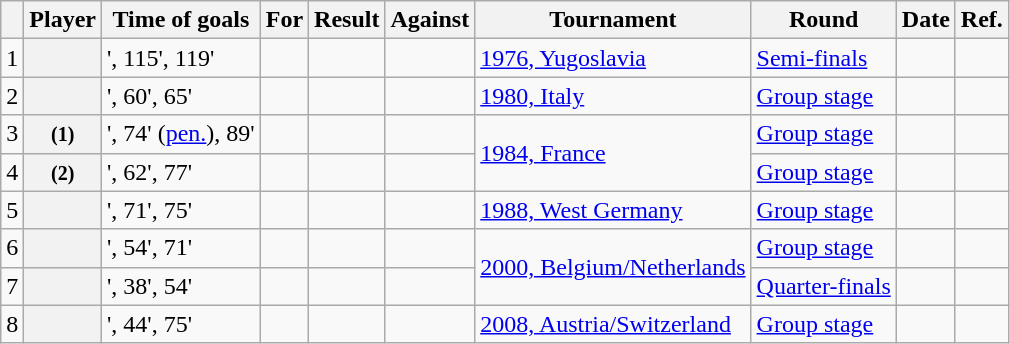<table class="wikitable plainrowheaders sortable">
<tr>
<th scope=col></th>
<th scope=col>Player</th>
<th scope=col>Time of goals</th>
<th scope=col>For</th>
<th scope=col>Result</th>
<th scope=col>Against</th>
<th scope=col>Tournament</th>
<th scope=col>Round</th>
<th scope=col>Date</th>
<th scope=col>Ref.</th>
</tr>
<tr>
<td>1</td>
<th scope=row></th>
<td>', 115', 119'</td>
<td></td>
<td> </td>
<td></td>
<td><a href='#'>1976, Yugoslavia</a></td>
<td> <a href='#'>Semi-finals</a></td>
<td></td>
<td></td>
</tr>
<tr>
<td>2</td>
<th scope=row></th>
<td>', 60', 65'</td>
<td></td>
<td></td>
<td></td>
<td><a href='#'>1980, Italy</a></td>
<td> <a href='#'>Group stage</a></td>
<td></td>
<td></td>
</tr>
<tr>
<td>3</td>
<th scope=row> <small>(1)</small></th>
<td>', 74' (<a href='#'>pen.</a>), 89'</td>
<td></td>
<td></td>
<td></td>
<td rowspan="2"><a href='#'>1984, France</a></td>
<td> <a href='#'>Group stage</a></td>
<td></td>
<td></td>
</tr>
<tr>
<td>4</td>
<th scope=row> <small>(2)</small></th>
<td>', 62', 77'</td>
<td></td>
<td></td>
<td></td>
<td> <a href='#'>Group stage</a></td>
<td></td>
<td></td>
</tr>
<tr>
<td>5</td>
<th scope=row></th>
<td>', 71', 75'</td>
<td></td>
<td></td>
<td></td>
<td><a href='#'>1988, West Germany</a></td>
<td> <a href='#'>Group stage</a></td>
<td></td>
<td></td>
</tr>
<tr>
<td>6</td>
<th scope=row></th>
<td>', 54', 71'</td>
<td></td>
<td></td>
<td></td>
<td rowspan="2"><a href='#'>2000, Belgium/Netherlands</a></td>
<td> <a href='#'>Group stage</a></td>
<td></td>
<td></td>
</tr>
<tr>
<td>7</td>
<th scope=row></th>
<td>', 38', 54'</td>
<td></td>
<td></td>
<td></td>
<td> <a href='#'>Quarter-finals</a></td>
<td></td>
<td></td>
</tr>
<tr>
<td>8</td>
<th scope=row></th>
<td>', 44', 75'</td>
<td></td>
<td></td>
<td></td>
<td><a href='#'>2008, Austria/Switzerland</a></td>
<td> <a href='#'>Group stage</a></td>
<td></td>
<td></td>
</tr>
</table>
